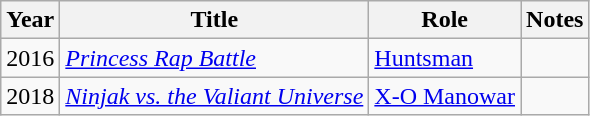<table class="wikitable">
<tr>
<th>Year</th>
<th>Title</th>
<th>Role</th>
<th>Notes</th>
</tr>
<tr>
<td>2016</td>
<td><em><a href='#'>Princess Rap Battle</a></em></td>
<td><a href='#'>Huntsman</a></td>
<td></td>
</tr>
<tr>
<td>2018</td>
<td><em><a href='#'>Ninjak vs. the Valiant Universe</a></em></td>
<td><a href='#'>X-O Manowar</a></td>
<td></td>
</tr>
</table>
